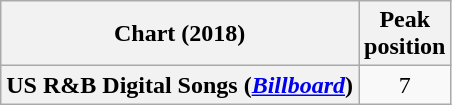<table class="wikitable plainrowheaders" style="text-align:center;">
<tr>
<th scope="col">Chart (2018)</th>
<th scope="col">Peak<br>position</th>
</tr>
<tr>
<th scope="row">US R&B Digital Songs (<em><a href='#'>Billboard</a></em>)</th>
<td>7</td>
</tr>
</table>
